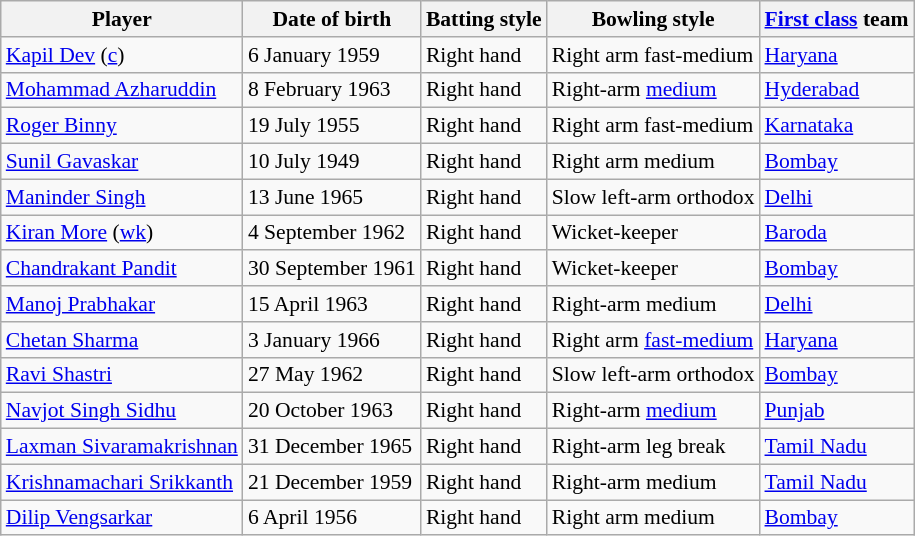<table class=wikitable style=font-size:90%;text-align:left>
<tr>
<th>Player</th>
<th>Date of birth</th>
<th>Batting style</th>
<th>Bowling style</th>
<th><a href='#'>First class</a> team</th>
</tr>
<tr>
<td><a href='#'>Kapil Dev</a> (<a href='#'>c</a>)</td>
<td>6 January 1959</td>
<td>Right hand</td>
<td>Right arm fast-medium</td>
<td><a href='#'>Haryana</a></td>
</tr>
<tr>
<td><a href='#'>Mohammad Azharuddin</a></td>
<td>8 February 1963</td>
<td>Right hand</td>
<td>Right-arm <a href='#'>medium</a></td>
<td><a href='#'>Hyderabad</a></td>
</tr>
<tr>
<td><a href='#'>Roger Binny</a></td>
<td>19 July 1955</td>
<td>Right hand</td>
<td>Right arm fast-medium</td>
<td><a href='#'>Karnataka</a></td>
</tr>
<tr>
<td><a href='#'>Sunil Gavaskar</a></td>
<td>10 July 1949</td>
<td>Right hand</td>
<td>Right arm medium</td>
<td><a href='#'>Bombay</a></td>
</tr>
<tr>
<td><a href='#'>Maninder Singh</a></td>
<td>13 June 1965</td>
<td>Right hand</td>
<td>Slow left-arm orthodox</td>
<td><a href='#'>Delhi</a></td>
</tr>
<tr>
<td><a href='#'>Kiran More</a> (<a href='#'>wk</a>)</td>
<td>4 September 1962</td>
<td>Right hand</td>
<td>Wicket-keeper</td>
<td><a href='#'>Baroda</a></td>
</tr>
<tr>
<td><a href='#'>Chandrakant Pandit</a></td>
<td>30 September 1961</td>
<td>Right hand</td>
<td>Wicket-keeper</td>
<td><a href='#'>Bombay</a></td>
</tr>
<tr>
<td><a href='#'>Manoj Prabhakar</a></td>
<td>15 April 1963</td>
<td>Right hand</td>
<td>Right-arm medium</td>
<td><a href='#'>Delhi</a></td>
</tr>
<tr>
<td><a href='#'>Chetan Sharma</a></td>
<td>3 January 1966</td>
<td>Right hand</td>
<td>Right arm <a href='#'>fast-medium</a></td>
<td><a href='#'>Haryana</a></td>
</tr>
<tr>
<td><a href='#'>Ravi Shastri</a></td>
<td>27 May 1962</td>
<td>Right hand</td>
<td>Slow left-arm orthodox</td>
<td><a href='#'>Bombay</a></td>
</tr>
<tr>
<td><a href='#'>Navjot Singh Sidhu</a></td>
<td>20 October 1963</td>
<td>Right hand</td>
<td>Right-arm <a href='#'>medium</a></td>
<td><a href='#'>Punjab</a></td>
</tr>
<tr>
<td><a href='#'>Laxman Sivaramakrishnan</a></td>
<td>31 December 1965</td>
<td>Right hand</td>
<td>Right-arm leg break</td>
<td><a href='#'>Tamil Nadu</a></td>
</tr>
<tr>
<td><a href='#'>Krishnamachari Srikkanth</a></td>
<td>21 December 1959</td>
<td>Right hand</td>
<td>Right-arm medium</td>
<td><a href='#'>Tamil Nadu</a></td>
</tr>
<tr>
<td><a href='#'>Dilip Vengsarkar</a></td>
<td>6 April 1956</td>
<td>Right hand</td>
<td>Right arm medium</td>
<td><a href='#'>Bombay</a></td>
</tr>
</table>
